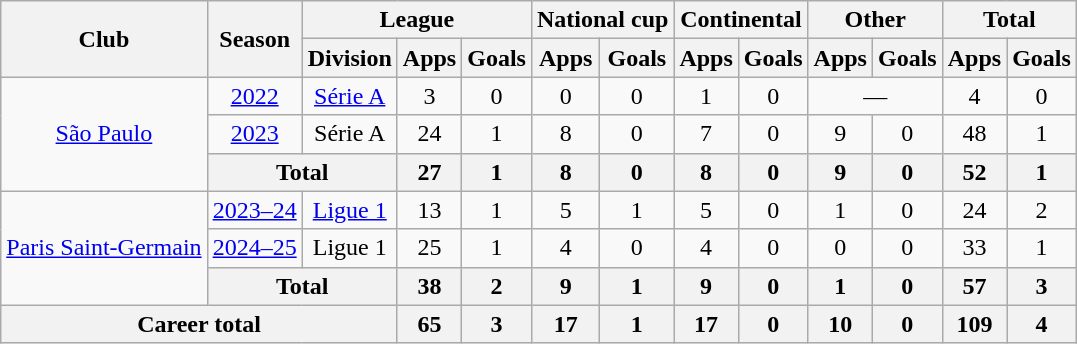<table class="wikitable" style="text-align: center">
<tr>
<th rowspan="2">Club</th>
<th rowspan="2">Season</th>
<th colspan="3">League</th>
<th colspan="2">National cup</th>
<th colspan="2">Continental</th>
<th colspan="2">Other</th>
<th colspan="2">Total</th>
</tr>
<tr>
<th>Division</th>
<th>Apps</th>
<th>Goals</th>
<th>Apps</th>
<th>Goals</th>
<th>Apps</th>
<th>Goals</th>
<th>Apps</th>
<th>Goals</th>
<th>Apps</th>
<th>Goals</th>
</tr>
<tr>
<td rowspan="3"><a href='#'>São Paulo</a></td>
<td><a href='#'>2022</a></td>
<td><a href='#'>Série A</a></td>
<td>3</td>
<td>0</td>
<td>0</td>
<td>0</td>
<td>1</td>
<td>0</td>
<td colspan="2">—</td>
<td>4</td>
<td>0</td>
</tr>
<tr>
<td><a href='#'>2023</a></td>
<td>Série A</td>
<td>24</td>
<td>1</td>
<td>8</td>
<td>0</td>
<td>7</td>
<td>0</td>
<td>9</td>
<td>0</td>
<td>48</td>
<td>1</td>
</tr>
<tr>
<th colspan="2">Total</th>
<th>27</th>
<th>1</th>
<th>8</th>
<th>0</th>
<th>8</th>
<th>0</th>
<th>9</th>
<th>0</th>
<th>52</th>
<th>1</th>
</tr>
<tr>
<td rowspan="3"><a href='#'>Paris Saint-Germain</a></td>
<td><a href='#'>2023–24</a></td>
<td><a href='#'>Ligue 1</a></td>
<td>13</td>
<td>1</td>
<td>5</td>
<td>1</td>
<td>5</td>
<td>0</td>
<td>1</td>
<td>0</td>
<td>24</td>
<td>2</td>
</tr>
<tr>
<td><a href='#'>2024–25</a></td>
<td>Ligue 1</td>
<td>25</td>
<td>1</td>
<td>4</td>
<td>0</td>
<td>4</td>
<td>0</td>
<td>0</td>
<td>0</td>
<td>33</td>
<td>1</td>
</tr>
<tr>
<th colspan="2">Total</th>
<th>38</th>
<th>2</th>
<th>9</th>
<th>1</th>
<th>9</th>
<th>0</th>
<th>1</th>
<th>0</th>
<th>57</th>
<th>3</th>
</tr>
<tr>
<th colspan="3">Career total</th>
<th>65</th>
<th>3</th>
<th>17</th>
<th>1</th>
<th>17</th>
<th>0</th>
<th>10</th>
<th>0</th>
<th>109</th>
<th>4</th>
</tr>
</table>
